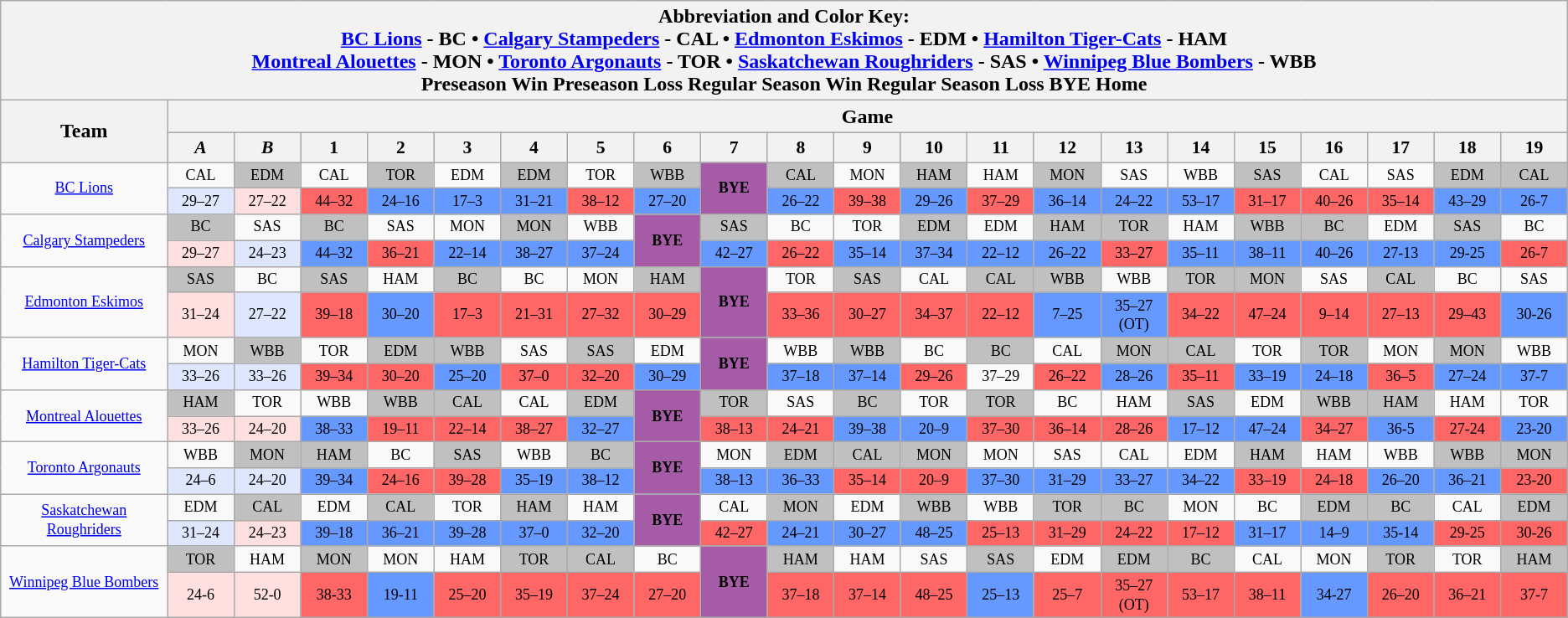<table class="wikitable" style="text-align:center;width=90%">
<tr>
<th colspan="31">Abbreviation and Color Key:<br><a href='#'>BC Lions</a> - BC • <a href='#'>Calgary Stampeders</a> - CAL • <a href='#'>Edmonton Eskimos</a> - EDM • <a href='#'>Hamilton Tiger-Cats</a> - HAM <br> <a href='#'>Montreal Alouettes</a> - MON • <a href='#'>Toronto Argonauts</a> - TOR • <a href='#'>Saskatchewan Roughriders</a> - SAS • <a href='#'>Winnipeg Blue Bombers</a> - WBB<br><span>Preseason Win</span>  <span>Preseason Loss</span>  <span>Regular Season Win</span>  <span>Regular Season Loss</span>  <span><strong>BYE</strong></span>  <span>Home</span></th>
</tr>
<tr>
<th width="10%" rowspan="2">Team</th>
<th width="80%" colspan="30">Game</th>
</tr>
<tr style="background-color:#CCCCCC; font-size: 90%">
<th width="4%"><em>A</em></th>
<th width="4%"><em>B</em></th>
<th width="4%">1</th>
<th width="4%">2</th>
<th width="4%">3</th>
<th width="4%">4</th>
<th width="4%">5</th>
<th width="4%">6</th>
<th width="4%">7</th>
<th width="4%">8</th>
<th width="4%">9</th>
<th width="4%">10</th>
<th width="4%">11</th>
<th width="4%">12</th>
<th width="4%">13</th>
<th width="4%">14</th>
<th width="4%">15</th>
<th width="4%">16</th>
<th width="4%">17</th>
<th width="4%">18</th>
<th width="4%">19<br></th>
</tr>
<tr style="font-size: 75%">
<td rowspan="2"><a href='#'>BC Lions</a></td>
<td>CAL</td>
<td bgcolor=#C0C0C0>EDM</td>
<td>CAL</td>
<td bgcolor=#C0C0C0>TOR</td>
<td>EDM</td>
<td bgcolor=#C0C0C0>EDM</td>
<td>TOR</td>
<td bgcolor=#C0C0C0>WBB</td>
<td rowspan="2" bgcolor="#a65ba6"><strong>BYE</strong></td>
<td bgcolor=#C0C0C0>CAL</td>
<td>MON</td>
<td bgcolor=#C0C0C0>HAM</td>
<td>HAM</td>
<td bgcolor=#C0C0C0>MON</td>
<td>SAS</td>
<td>WBB</td>
<td bgcolor=#C0C0C0>SAS</td>
<td>CAL</td>
<td>SAS</td>
<td bgcolor=#C0C0C0>EDM</td>
<td bgcolor=#C0C0C0>CAL</td>
</tr>
<tr style="font-size: 75%">
<td BGCOLOR=#DFE7FF>29–27</td>
<td BGCOLOR=#FFDFDF>27–22</td>
<td BGCOLOR=#FF6666>44–32</td>
<td bgcolor=#6699FF>24–16</td>
<td bgcolor=#6699FF>17–3</td>
<td bgcolor=#6699FF>31–21</td>
<td BGCOLOR=#FF6666>38–12</td>
<td bgcolor=#6699FF>27–20</td>
<td bgcolor="#6699FF">26–22</td>
<td BGCOLOR=#FF6666>39–38</td>
<td bgcolor=#6699FF>29–26</td>
<td BGCOLOR=#FF6666>37–29</td>
<td bgcolor=#6699FF>36–14</td>
<td bgcolor=#6699FF>24–22</td>
<td bgcolor=#6699FF>53–17</td>
<td BGCOLOR=#FF6666>31–17</td>
<td BGCOLOR=#FF6666>40–26</td>
<td BGCOLOR=#FF6666>35–14</td>
<td bgcolor=#6699FF>43–29</td>
<td bgcolor=#6699FF>26-7</td>
</tr>
<tr style="font-size: 75%">
<td rowspan="2"><a href='#'>Calgary Stampeders</a></td>
<td bgcolor=#C0C0C0>BC</td>
<td>SAS</td>
<td bgcolor=#C0C0C0>BC</td>
<td>SAS</td>
<td>MON</td>
<td bgcolor=#C0C0C0>MON</td>
<td>WBB</td>
<td rowspan="2" bgcolor="#a65ba6"><strong>BYE</strong></td>
<td bgcolor=#C0C0C0>SAS</td>
<td>BC</td>
<td>TOR</td>
<td bgcolor=#C0C0C0>EDM</td>
<td>EDM</td>
<td bgcolor=#C0C0C0>HAM</td>
<td bgcolor=#C0C0C0>TOR</td>
<td>HAM</td>
<td bgcolor=#C0C0C0>WBB</td>
<td bgcolor=#C0C0C0>BC</td>
<td>EDM</td>
<td bgcolor=#C0C0C0>SAS</td>
<td>BC</td>
</tr>
<tr style="font-size: 75%">
<td bgcolor=#FFDFDF>29–27</td>
<td bgcolor=#DFE7FF>24–23</td>
<td bgcolor=#6699FF>44–32</td>
<td bgcolor=#FF6666>36–21</td>
<td bgcolor=#6699FF>22–14</td>
<td bgcolor=#6699FF>38–27</td>
<td bgcolor=#6699FF>37–24</td>
<td bgcolor="#6699FF">42–27</td>
<td bgcolor=#FF6666>26–22</td>
<td bgcolor=#6699FF>35–14</td>
<td bgcolor=#6699FF>37–34</td>
<td bgcolor=#6699FF>22–12</td>
<td bgcolor=#6699FF>26–22</td>
<td bgcolor=#FF6666>33–27</td>
<td bgcolor=#6699FF>35–11</td>
<td bgcolor=#6699FF>38–11</td>
<td bgcolor=#6699FF>40–26</td>
<td bgcolor=#6699FF>27-13</td>
<td bgcolor=#6699FF>29-25</td>
<td bgcolor=#FF6666>26-7</td>
</tr>
<tr style="font-size: 75%">
<td rowspan="2"><a href='#'>Edmonton Eskimos</a></td>
<td bgcolor=#C0C0C0>SAS</td>
<td>BC</td>
<td bgcolor=#C0C0C0>SAS</td>
<td>HAM</td>
<td bgcolor=#C0C0C0>BC</td>
<td>BC</td>
<td>MON</td>
<td bgcolor=#C0C0C0>HAM</td>
<td rowspan="2" bgcolor="#a65ba6"><strong>BYE</strong></td>
<td>TOR</td>
<td bgcolor=#C0C0C0>SAS</td>
<td>CAL</td>
<td bgcolor=#C0C0C0>CAL</td>
<td bgcolor=#C0C0C0>WBB</td>
<td>WBB</td>
<td bgcolor=#C0C0C0>TOR</td>
<td bgcolor=#C0C0C0>MON</td>
<td>SAS</td>
<td bgcolor=#C0C0C0>CAL</td>
<td>BC</td>
<td>SAS</td>
</tr>
<tr style="font-size: 75%">
<td bgcolor=#FFDFDF>31–24</td>
<td bgcolor=#DFE7FF>27–22</td>
<td bgcolor=#FF6666>39–18</td>
<td bgcolor=#6699FF>30–20</td>
<td bgcolor=#FF6666>17–3</td>
<td bgcolor=#FF6666>21–31</td>
<td bgcolor=#FF6666>27–32</td>
<td bgcolor=#FF6666>30–29</td>
<td bgcolor="#FF6666">33–36</td>
<td bgcolor=#FF6666>30–27</td>
<td bgcolor=#FF6666>34–37</td>
<td bgcolor=#FF6666>22–12</td>
<td bgcolor=#6699FF>7–25</td>
<td bgcolor=#6699FF>35–27 (OT)</td>
<td bgcolor=#FF6666>34–22</td>
<td bgcolor=#FF6666>47–24</td>
<td bgcolor=#FF6666>9–14</td>
<td bgcolor=#FF6666>27–13</td>
<td bgcolor=#FF6666>29–43</td>
<td bgcolor=#6699FF>30-26</td>
</tr>
<tr style="font-size: 75%">
<td rowspan="2"><a href='#'>Hamilton Tiger-Cats</a></td>
<td>MON</td>
<td bgcolor=#C0C0C0>WBB</td>
<td>TOR</td>
<td bgcolor=#C0C0C0>EDM</td>
<td bgcolor=#C0C0C0>WBB</td>
<td>SAS</td>
<td bgcolor=#C0C0C0>SAS</td>
<td>EDM</td>
<td rowspan="2" bgcolor="#a65ba6"><strong>BYE</strong></td>
<td>WBB</td>
<td bgcolor=#C0C0C0>WBB</td>
<td>BC</td>
<td bgcolor=#C0C0C0>BC</td>
<td>CAL</td>
<td bgcolor=#C0C0C0>MON</td>
<td bgcolor=#C0C0C0>CAL</td>
<td>TOR</td>
<td bgcolor=#C0C0C0>TOR</td>
<td>MON</td>
<td bgcolor=#C0C0C0>MON</td>
<td>WBB</td>
</tr>
<tr style="font-size: 75%">
<td bgcolor=#DFE7FF>33–26</td>
<td bgcolor=#DFE7FF>33–26</td>
<td BGCOLOR=#FF6666>39–34</td>
<td BGCOLOR=#FF6666>30–20</td>
<td bgcolor=#6699FF>25–20</td>
<td BGCOLOR=#FF6666>37–0</td>
<td BGCOLOR=#FF6666>32–20</td>
<td bgcolor=#6699FF>30–29</td>
<td bgcolor="#6699FF">37–18</td>
<td bgcolor=#6699FF>37–14</td>
<td BGCOLOR=#FF6666>29–26</td>
<td>37–29</td>
<td BGCOLOR=#FF6666>26–22</td>
<td bgcolor=#6699FF>28–26</td>
<td BGCOLOR=#FF6666>35–11</td>
<td bgcolor=#6699FF>33–19</td>
<td bgcolor=#6699FF>24–18</td>
<td BGCOLOR=#FF6666>36–5</td>
<td bgcolor=#6699FF>27–24</td>
<td bgcolor=#6699FF>37-7</td>
</tr>
<tr style="font-size: 75%">
<td rowspan="2"><a href='#'>Montreal Alouettes</a></td>
<td bgcolor=#C0C0C0>HAM</td>
<td>TOR</td>
<td>WBB</td>
<td bgcolor=#C0C0C0>WBB</td>
<td bgcolor=#C0C0C0>CAL</td>
<td>CAL</td>
<td bgcolor=#C0C0C0>EDM</td>
<td rowspan="2" bgcolor="#a65ba6"><strong>BYE</strong></td>
<td bgcolor=#C0C0C0>TOR</td>
<td>SAS</td>
<td bgcolor=#C0C0C0>BC</td>
<td>TOR</td>
<td bgcolor=#C0C0C0>TOR</td>
<td>BC</td>
<td>HAM</td>
<td bgcolor=#C0C0C0>SAS</td>
<td>EDM</td>
<td bgcolor=#C0C0C0>WBB</td>
<td bgcolor=#C0C0C0>HAM</td>
<td>HAM</td>
<td>TOR</td>
</tr>
<tr style="font-size: 75%">
<td bgcolor=#FFDFDF>33–26</td>
<td bgcolor=#FFDFDF>24–20</td>
<td bgcolor=#6699FF>38–33</td>
<td bgcolor=#FF6666>19–11</td>
<td bgcolor=#FF6666>22–14</td>
<td bgcolor=#FF6666>38–27</td>
<td bgcolor=#6699FF>32–27</td>
<td bgcolor="#FF6666">38–13</td>
<td bgcolor=#FF6666>24–21</td>
<td bgcolor=#6699FF>39–38</td>
<td bgcolor=#6699FF>20–9</td>
<td bgcolor=#FF6666>37–30</td>
<td bgcolor=#FF6666>36–14</td>
<td bgcolor=#FF6666>28–26</td>
<td bgcolor=#6699FF>17–12</td>
<td bgcolor=#6699FF>47–24</td>
<td bgcolor=#FF6666>34–27</td>
<td bgcolor=#6699FF>36-5</td>
<td bgcolor=#FF6666>27-24</td>
<td bgcolor=#6699FF>23-20</td>
</tr>
<tr style="font-size: 75%">
<td rowspan="2"><a href='#'>Toronto Argonauts</a></td>
<td>WBB</td>
<td bgcolor=#C0C0C0>MON</td>
<td bgcolor=#C0C0C0>HAM</td>
<td>BC</td>
<td bgcolor=#C0C0C0>SAS</td>
<td>WBB</td>
<td bgcolor=#C0C0C0>BC</td>
<td rowspan="2" bgcolor="#a65ba6"><strong>BYE</strong></td>
<td>MON</td>
<td bgcolor=#C0C0C0>EDM</td>
<td bgcolor=#C0C0C0>CAL</td>
<td bgcolor=#C0C0C0>MON</td>
<td>MON</td>
<td>SAS</td>
<td>CAL</td>
<td>EDM</td>
<td bgcolor=#C0C0C0>HAM</td>
<td>HAM</td>
<td>WBB</td>
<td bgcolor=#C0C0C0>WBB</td>
<td bgcolor=#C0C0C0>MON</td>
</tr>
<tr style="font-size: 75%">
<td bgcolor=#DFE7FF>24–6</td>
<td bgcolor=#DFE7FF>24–20</td>
<td bgcolor=#6699FF>39–34</td>
<td bgcolor=#FF6666>24–16</td>
<td bgcolor=#FF6666>39–28</td>
<td bgcolor=#6699FF>35–19</td>
<td bgcolor=#6699FF>38–12</td>
<td bgcolor="#6699FF">38–13</td>
<td bgcolor=#6699FF>36–33</td>
<td bgcolor=#FF6666>35–14</td>
<td bgcolor=#FF6666>20–9</td>
<td bgcolor=#6699FF>37–30</td>
<td bgcolor=#6699FF>31–29</td>
<td bgcolor=#6699FF>33–27</td>
<td bgcolor=#6699FF>34–22</td>
<td bgcolor=#FF6666>33–19</td>
<td bgcolor=#FF6666>24–18</td>
<td bgcolor=#6699FF>26–20</td>
<td bgcolor=#6699FF>36–21</td>
<td bgcolor=#FF6666>23-20</td>
</tr>
<tr style="font-size: 75%">
<td rowspan="2"><a href='#'>Saskatchewan Roughriders</a></td>
<td>EDM</td>
<td bgcolor=#C0C0C0>CAL</td>
<td>EDM</td>
<td bgcolor=#C0C0C0>CAL</td>
<td>TOR</td>
<td bgcolor=#C0C0C0>HAM</td>
<td>HAM</td>
<td rowspan="2" bgcolor="#a65ba6"><strong>BYE</strong></td>
<td>CAL</td>
<td bgcolor=#C0C0C0>MON</td>
<td>EDM</td>
<td bgcolor=#C0C0C0>WBB</td>
<td>WBB</td>
<td bgcolor=#C0C0C0>TOR</td>
<td bgcolor=#C0C0C0>BC</td>
<td>MON</td>
<td>BC</td>
<td bgcolor=#C0C0C0>EDM</td>
<td bgcolor=#C0C0C0>BC</td>
<td>CAL</td>
<td bgcolor=#C0C0C0>EDM</td>
</tr>
<tr style="font-size: 75%">
<td bgcolor=#DFE7FF>31–24</td>
<td bgcolor=#FFDFDF>24–23</td>
<td bgcolor=#6699FF>39–18</td>
<td bgcolor=#6699FF>36–21</td>
<td bgcolor=#6699FF>39–28</td>
<td bgcolor=#6699FF>37–0</td>
<td bgcolor=#6699FF>32–20</td>
<td bgcolor="#FF6666">42–27</td>
<td bgcolor=#6699FF>24–21</td>
<td bgcolor=#6699FF>30–27</td>
<td bgcolor=#6699FF>48–25</td>
<td bgcolor=#FF6666>25–13</td>
<td bgcolor=#FF6666>31–29</td>
<td bgcolor=#FF6666>24–22</td>
<td bgcolor=#FF6666>17–12</td>
<td bgcolor=#6699FF>31–17</td>
<td bgcolor=#6699FF>14–9</td>
<td bgcolor=#6699FF>35-14</td>
<td bgcolor=#FF6666>29-25</td>
<td bgcolor=#FF6666>30-26</td>
</tr>
<tr style="font-size: 75%">
<td rowspan="2"><a href='#'>Winnipeg Blue Bombers</a></td>
<td bgcolor=#C0C0C0>TOR</td>
<td>HAM</td>
<td bgcolor=#C0C0C0>MON</td>
<td>MON</td>
<td>HAM</td>
<td bgcolor="#C0C0C0">TOR</td>
<td bgcolor=#C0C0C0>CAL</td>
<td>BC</td>
<td rowspan="2" bgcolor="#a65ba6"><strong>BYE</strong></td>
<td bgcolor=#C0C0C0>HAM</td>
<td>HAM</td>
<td>SAS</td>
<td bgcolor=#C0C0C0>SAS</td>
<td>EDM</td>
<td bgcolor=#C0C0C0>EDM</td>
<td bgcolor=#C0C0C0>BC</td>
<td>CAL</td>
<td>MON</td>
<td bgcolor=#C0C0C0>TOR</td>
<td>TOR</td>
<td bgcolor=#C0C0C0>HAM</td>
</tr>
<tr style="font-size: 75%">
<td bgcolor=#FFDFDF>24-6</td>
<td bgcolor=#FFDFDF>52-0</td>
<td bgcolor=#FF6666>38-33</td>
<td bgcolor=#6699FF>19-11</td>
<td bgcolor=#FF6666>25–20</td>
<td bgcolor=#FF6666>35–19</td>
<td bgcolor=#FF6666>37–24</td>
<td bgcolor=#FF6666>27–20</td>
<td bgcolor="#FF6666">37–18</td>
<td bgcolor=#FF6666>37–14</td>
<td bgcolor=#FF6666>48–25</td>
<td bgcolor=#6699FF>25–13</td>
<td bgcolor=#FF6666>25–7</td>
<td bgcolor=#FF6666>35–27 (OT)</td>
<td bgcolor=#FF6666>53–17</td>
<td bgcolor=#FF6666>38–11</td>
<td bgcolor=#6699FF>34-27</td>
<td bgcolor=#FF6666>26–20</td>
<td bgcolor=#FF6666>36–21</td>
<td bgcolor=#FF6666>37-7</td>
</tr>
</table>
